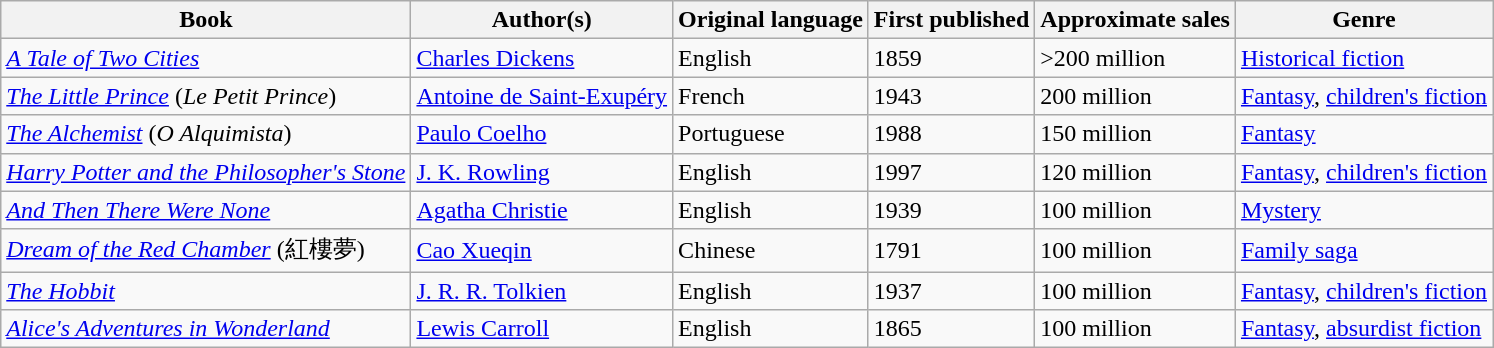<table class="wikitable sortable">
<tr ">
<th>Book</th>
<th>Author(s)</th>
<th>Original language</th>
<th>First published</th>
<th>Approximate sales</th>
<th>Genre</th>
</tr>
<tr>
<td><em><a href='#'>A Tale of Two Cities</a></em></td>
<td><a href='#'>Charles Dickens</a></td>
<td>English</td>
<td>1859</td>
<td>>200 million</td>
<td><a href='#'>Historical fiction</a></td>
</tr>
<tr>
<td><em><a href='#'>The Little Prince</a></em> (<em>Le Petit Prince</em>)</td>
<td><a href='#'>Antoine de Saint-Exupéry</a></td>
<td>French</td>
<td>1943</td>
<td>200 million</td>
<td><a href='#'>Fantasy</a>, <a href='#'>children's fiction</a></td>
</tr>
<tr>
<td><em><a href='#'>The Alchemist</a></em> (<em>O Alquimista</em>)</td>
<td><a href='#'>Paulo Coelho</a></td>
<td>Portuguese</td>
<td>1988</td>
<td>150 million</td>
<td><a href='#'>Fantasy</a></td>
</tr>
<tr>
<td><em><a href='#'>Harry Potter and the Philosopher's Stone</a></em></td>
<td><a href='#'>J. K. Rowling</a></td>
<td>English</td>
<td>1997</td>
<td>120 million</td>
<td><a href='#'>Fantasy</a>, <a href='#'>children's fiction</a></td>
</tr>
<tr>
<td><em><a href='#'>And Then There Were None</a></em></td>
<td><a href='#'>Agatha Christie</a></td>
<td>English</td>
<td>1939</td>
<td>100 million</td>
<td><a href='#'>Mystery</a></td>
</tr>
<tr>
<td><em><a href='#'>Dream of the Red Chamber</a></em> (紅樓夢)</td>
<td><a href='#'>Cao Xueqin</a></td>
<td>Chinese</td>
<td>1791</td>
<td>100 million</td>
<td><a href='#'>Family saga</a></td>
</tr>
<tr>
<td><em><a href='#'>The Hobbit</a></em></td>
<td><a href='#'>J. R. R. Tolkien</a></td>
<td>English</td>
<td>1937</td>
<td>100 million</td>
<td><a href='#'>Fantasy</a>, <a href='#'>children's fiction</a></td>
</tr>
<tr>
<td><em><a href='#'>Alice's Adventures in Wonderland</a></em></td>
<td><a href='#'>Lewis Carroll</a></td>
<td>English</td>
<td>1865</td>
<td>100 million</td>
<td><a href='#'>Fantasy</a>, <a href='#'>absurdist fiction</a></td>
</tr>
</table>
